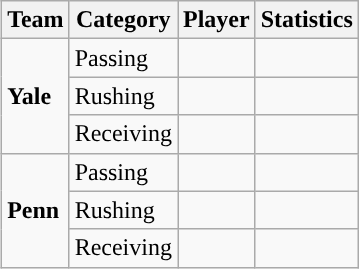<table class="wikitable" style="float: right;">
<tr>
<th>Team</th>
<th>Category</th>
<th>Player</th>
<th>Statistics</th>
</tr>
<tr>
<td rowspan=3><strong>Yale</strong></td>
<td>Passing</td>
<td></td>
<td></td>
</tr>
<tr>
<td>Rushing</td>
<td></td>
<td></td>
</tr>
<tr>
<td>Receiving</td>
<td></td>
<td></td>
</tr>
<tr>
<td rowspan=3><strong>Penn</strong></td>
<td>Passing</td>
<td></td>
<td></td>
</tr>
<tr>
<td>Rushing</td>
<td></td>
<td></td>
</tr>
<tr>
<td>Receiving</td>
<td></td>
<td></td>
</tr>
</table>
